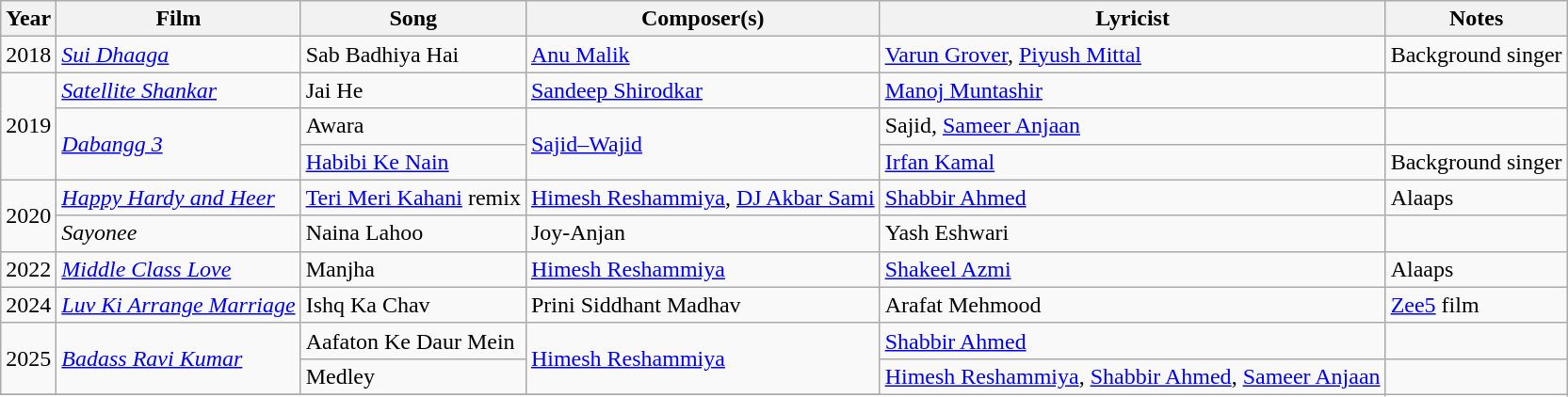<table class="wikitable">
<tr>
<th style>Year</th>
<th style>Film</th>
<th style>Song</th>
<th style>Composer(s)</th>
<th style>Lyricist</th>
<th style>Notes</th>
</tr>
<tr>
<td>2018</td>
<td><em><a href='#'>Sui Dhaaga</a></em></td>
<td>Sab Badhiya Hai</td>
<td><a href='#'>Anu Malik</a></td>
<td><a href='#'>Varun Grover</a>, <a href='#'>Piyush Mittal</a></td>
<td>Background singer</td>
</tr>
<tr>
<td rowspan=3>2019</td>
<td><em><a href='#'>Satellite Shankar</a></em></td>
<td>Jai He</td>
<td><a href='#'>Sandeep Shirodkar</a></td>
<td><a href='#'>Manoj Muntashir</a></td>
<td></td>
</tr>
<tr>
<td rowspan="2"><em><a href='#'>Dabangg 3</a></em></td>
<td>Awara</td>
<td rowspan="2"><a href='#'>Sajid–Wajid</a></td>
<td>Sajid, <a href='#'>Sameer Anjaan</a></td>
<td></td>
</tr>
<tr>
<td><a href='#'>Habibi Ke Nain</a></td>
<td><a href='#'>Irfan Kamal</a></td>
<td>Background singer</td>
</tr>
<tr>
<td rowspan=2>2020</td>
<td><em><a href='#'>Happy Hardy and Heer</a></em></td>
<td><a href='#'>Teri Meri Kahani</a> remix</td>
<td><a href='#'>Himesh Reshammiya</a>, <a href='#'>DJ Akbar Sami</a></td>
<td><a href='#'>Shabbir Ahmed</a></td>
<td>Alaaps</td>
</tr>
<tr>
<td><em>Sayonee</em></td>
<td>Naina Lahoo</td>
<td>Joy-Anjan</td>
<td>Yash Eshwari</td>
<td></td>
</tr>
<tr>
<td>2022</td>
<td><em><a href='#'>Middle Class Love</a></em></td>
<td>Manjha</td>
<td><a href='#'>Himesh Reshammiya</a></td>
<td><a href='#'>Shakeel Azmi</a></td>
<td>Alaaps</td>
</tr>
<tr>
<td>2024</td>
<td><em><a href='#'>Luv Ki Arrange Marriage</a></em></td>
<td>Ishq Ka Chav</td>
<td>Prini Siddhant Madhav</td>
<td>Arafat Mehmood</td>
<td><a href='#'>Zee5</a> film</td>
</tr>
<tr>
<td rowspan="2">2025</td>
<td rowspan="2"><em><a href='#'>Badass Ravi Kumar</a></em></td>
<td>Aafaton Ke Daur Mein</td>
<td rowspan="2"><a href='#'>Himesh Reshammiya</a></td>
<td><a href='#'>Shabbir Ahmed</a></td>
<td></td>
</tr>
<tr>
<td>Medley</td>
<td rowspan="2"><a href='#'>Himesh Reshammiya</a>, <a href='#'>Shabbir Ahmed</a>, <a href='#'>Sameer Anjaan</a></td>
</tr>
<tr>
</tr>
</table>
